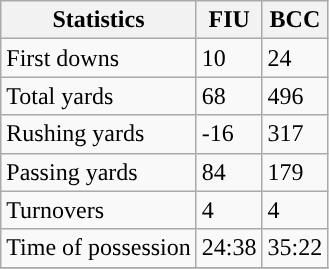<table class="wikitable" style="float: left;">
<tr>
<th>Statistics</th>
<th>FIU</th>
<th>BCC</th>
</tr>
<tr>
<td>First downs</td>
<td>10</td>
<td>24</td>
</tr>
<tr>
<td>Total yards</td>
<td>68</td>
<td>496</td>
</tr>
<tr>
<td>Rushing yards</td>
<td>-16</td>
<td>317</td>
</tr>
<tr>
<td>Passing yards</td>
<td>84</td>
<td>179</td>
</tr>
<tr>
<td>Turnovers</td>
<td>4</td>
<td>4</td>
</tr>
<tr>
<td>Time of possession</td>
<td>24:38</td>
<td>35:22</td>
</tr>
<tr>
</tr>
</table>
